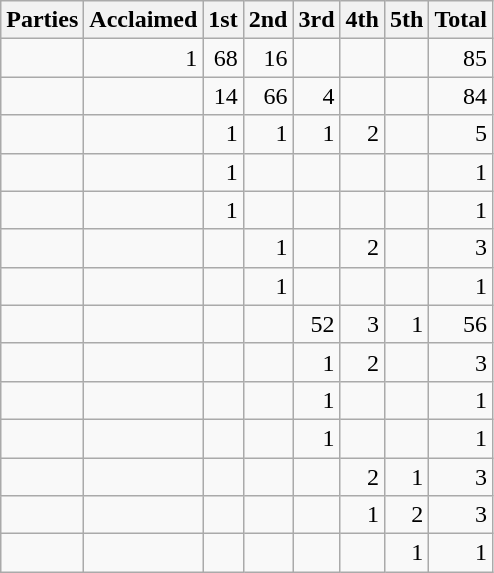<table class="wikitable" style="text-align:right;">
<tr>
<th style="text-align:left;">Parties</th>
<th>Acclaimed</th>
<th>1st</th>
<th>2nd</th>
<th>3rd</th>
<th>4th</th>
<th>5th</th>
<th>Total</th>
</tr>
<tr>
<td style="text-align:left;"></td>
<td>1</td>
<td>68</td>
<td>16</td>
<td></td>
<td></td>
<td></td>
<td>85</td>
</tr>
<tr>
<td style="text-align:left;"></td>
<td></td>
<td>14</td>
<td>66</td>
<td>4</td>
<td></td>
<td></td>
<td>84</td>
</tr>
<tr>
<td style="text-align:left;"></td>
<td></td>
<td>1</td>
<td>1</td>
<td>1</td>
<td>2</td>
<td></td>
<td>5</td>
</tr>
<tr>
<td style="text-align:left;"></td>
<td></td>
<td>1</td>
<td></td>
<td></td>
<td></td>
<td></td>
<td>1</td>
</tr>
<tr>
<td style="text-align:left;"></td>
<td></td>
<td>1</td>
<td></td>
<td></td>
<td></td>
<td></td>
<td>1</td>
</tr>
<tr>
<td style="text-align:left;"></td>
<td></td>
<td></td>
<td>1</td>
<td></td>
<td>2</td>
<td></td>
<td>3</td>
</tr>
<tr>
<td style="text-align:left;"></td>
<td></td>
<td></td>
<td>1</td>
<td></td>
<td></td>
<td></td>
<td>1</td>
</tr>
<tr>
<td style="text-align:left;"></td>
<td></td>
<td></td>
<td></td>
<td>52</td>
<td>3</td>
<td>1</td>
<td>56</td>
</tr>
<tr>
<td style="text-align:left;"></td>
<td></td>
<td></td>
<td></td>
<td>1</td>
<td>2</td>
<td></td>
<td>3</td>
</tr>
<tr>
<td style="text-align:left;"></td>
<td></td>
<td></td>
<td></td>
<td>1</td>
<td></td>
<td></td>
<td>1</td>
</tr>
<tr>
<td style="text-align:left;"></td>
<td></td>
<td></td>
<td></td>
<td>1</td>
<td></td>
<td></td>
<td>1</td>
</tr>
<tr>
<td style="text-align:left;"></td>
<td></td>
<td></td>
<td></td>
<td></td>
<td>2</td>
<td>1</td>
<td>3</td>
</tr>
<tr>
<td style="text-align:left;"></td>
<td></td>
<td></td>
<td></td>
<td></td>
<td>1</td>
<td>2</td>
<td>3</td>
</tr>
<tr>
<td style="text-align:left;"></td>
<td></td>
<td></td>
<td></td>
<td></td>
<td></td>
<td>1</td>
<td>1</td>
</tr>
</table>
